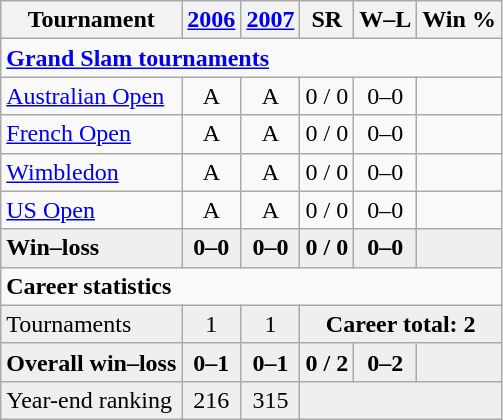<table class="wikitable nowrap" style="text-align:center;">
<tr>
<th>Tournament</th>
<th><a href='#'>2006</a></th>
<th><a href='#'>2007</a></th>
<th>SR</th>
<th>W–L</th>
<th>Win %</th>
</tr>
<tr>
<td colspan="6" style="text-align:left"><strong><a href='#'>Grand Slam tournaments</a></strong></td>
</tr>
<tr>
<td style="text-align:left"><a href='#'>Australian Open</a></td>
<td>A</td>
<td>A</td>
<td>0 / 0</td>
<td>0–0</td>
<td></td>
</tr>
<tr>
<td style="text-align:left"><a href='#'>French Open</a></td>
<td>A</td>
<td>A</td>
<td>0 / 0</td>
<td>0–0</td>
<td></td>
</tr>
<tr>
<td style="text-align:left"><a href='#'>Wimbledon</a></td>
<td>A</td>
<td>A</td>
<td>0 / 0</td>
<td>0–0</td>
<td></td>
</tr>
<tr>
<td style="text-align:left"><a href='#'>US Open</a></td>
<td>A</td>
<td>A</td>
<td>0 / 0</td>
<td>0–0</td>
<td></td>
</tr>
<tr style="font-weight:bold;background:#efefef">
<td style="text-align:left">Win–loss</td>
<td>0–0</td>
<td>0–0</td>
<td>0 / 0</td>
<td>0–0</td>
<td></td>
</tr>
<tr>
<td colspan="6" style="text-align:left"><strong>Career statistics</strong></td>
</tr>
<tr style="background:#efefef">
<td style="text-align:left">Tournaments</td>
<td>1</td>
<td>1</td>
<td colspan="3"><strong>Career total: 2</strong></td>
</tr>
<tr style="font-weight:bold;background:#efefef">
<td style="text-align:left">Overall win–loss</td>
<td>0–1</td>
<td>0–1</td>
<td>0 / 2</td>
<td>0–2</td>
<td></td>
</tr>
<tr style="background:#efefef">
<td style="text-align:left">Year-end ranking</td>
<td>216</td>
<td>315</td>
<td colspan="3"></td>
</tr>
</table>
